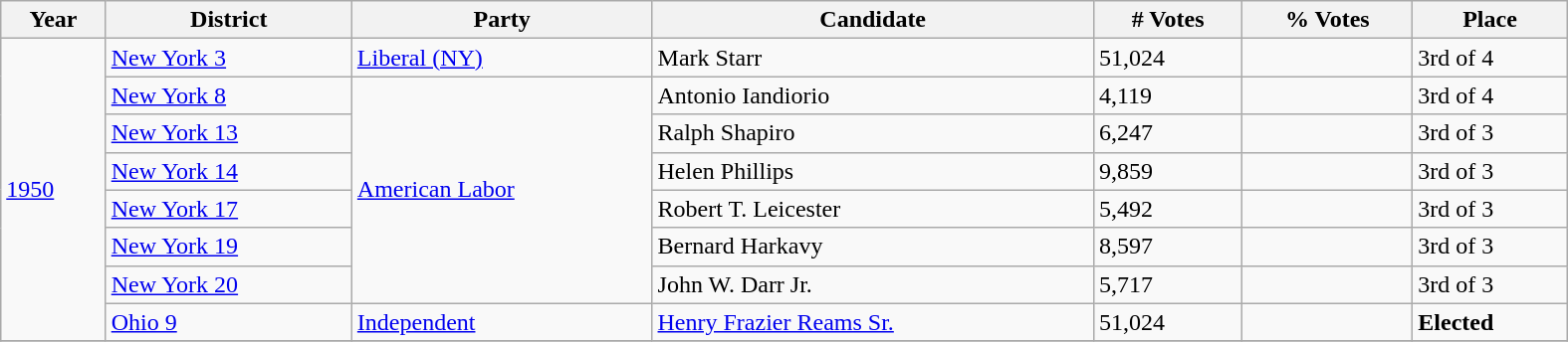<table class="wikitable sortable collapsible collapsed" style="width:1050px">
<tr>
<th>Year</th>
<th>District</th>
<th>Party</th>
<th>Candidate</th>
<th># Votes</th>
<th>% Votes</th>
<th>Place</th>
</tr>
<tr>
<td rowspan=8><a href='#'>1950</a></td>
<td><a href='#'>New York 3</a></td>
<td><a href='#'>Liberal (NY)</a></td>
<td>Mark Starr</td>
<td>51,024</td>
<td></td>
<td>3rd of 4</td>
</tr>
<tr>
<td><a href='#'>New York 8</a></td>
<td rowspan=6><a href='#'>American Labor</a></td>
<td>Antonio Iandiorio</td>
<td>4,119</td>
<td></td>
<td>3rd of 4</td>
</tr>
<tr>
<td><a href='#'>New York 13</a></td>
<td>Ralph Shapiro</td>
<td>6,247</td>
<td></td>
<td>3rd of 3</td>
</tr>
<tr>
<td><a href='#'>New York 14</a></td>
<td>Helen Phillips</td>
<td>9,859</td>
<td></td>
<td>3rd of 3</td>
</tr>
<tr>
<td><a href='#'>New York 17</a></td>
<td>Robert T. Leicester</td>
<td>5,492</td>
<td></td>
<td>3rd of 3</td>
</tr>
<tr>
<td><a href='#'>New York 19</a></td>
<td>Bernard Harkavy</td>
<td>8,597</td>
<td></td>
<td>3rd of 3</td>
</tr>
<tr>
<td><a href='#'>New York 20</a></td>
<td>John W. Darr Jr.</td>
<td>5,717</td>
<td></td>
<td>3rd of 3</td>
</tr>
<tr>
<td><a href='#'>Ohio 9</a></td>
<td><a href='#'>Independent</a></td>
<td><a href='#'>Henry Frazier Reams Sr.</a></td>
<td>51,024</td>
<td></td>
<td><strong>Elected</strong></td>
</tr>
<tr>
</tr>
</table>
